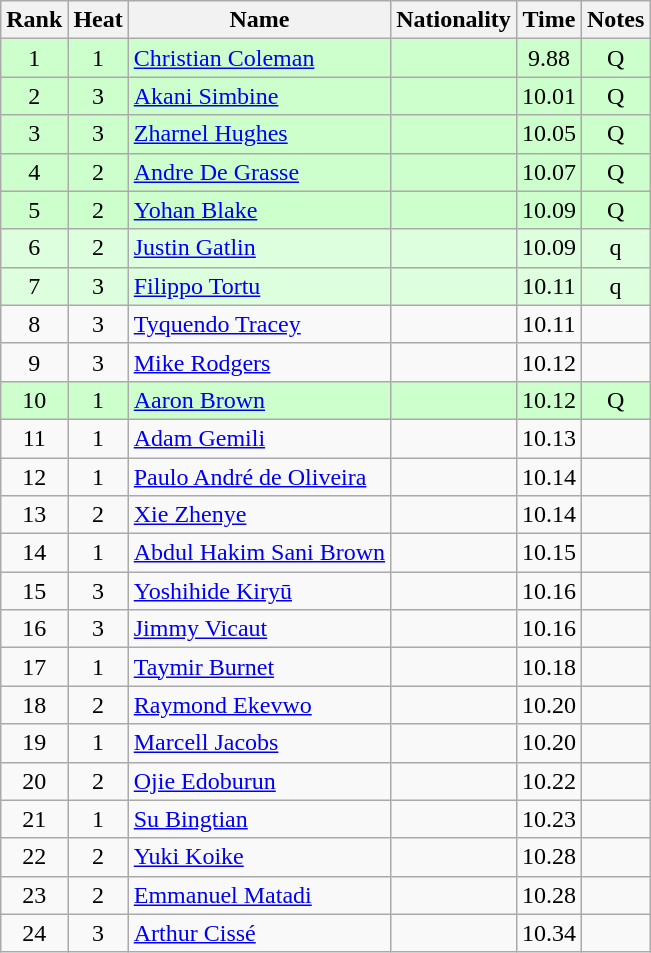<table class="wikitable sortable" style="text-align:center">
<tr>
<th>Rank</th>
<th>Heat</th>
<th>Name</th>
<th>Nationality</th>
<th>Time</th>
<th>Notes</th>
</tr>
<tr bgcolor=ccffcc>
<td>1</td>
<td>1</td>
<td align=left><a href='#'>Christian Coleman</a></td>
<td align=left></td>
<td>9.88</td>
<td>Q</td>
</tr>
<tr bgcolor=ccffcc>
<td>2</td>
<td>3</td>
<td align=left><a href='#'>Akani Simbine</a></td>
<td align=left></td>
<td>10.01</td>
<td>Q</td>
</tr>
<tr bgcolor=ccffcc>
<td>3</td>
<td>3</td>
<td align=left><a href='#'>Zharnel Hughes</a></td>
<td align=left></td>
<td>10.05</td>
<td>Q</td>
</tr>
<tr bgcolor=ccffcc>
<td>4</td>
<td>2</td>
<td align=left><a href='#'>Andre De Grasse</a></td>
<td align=left></td>
<td>10.07</td>
<td>Q</td>
</tr>
<tr bgcolor=ccffcc>
<td>5</td>
<td>2</td>
<td align=left><a href='#'>Yohan Blake</a></td>
<td align=left></td>
<td>10.09</td>
<td>Q</td>
</tr>
<tr bgcolor=ddffdd>
<td>6</td>
<td>2</td>
<td align=left><a href='#'>Justin Gatlin</a></td>
<td align=left></td>
<td>10.09</td>
<td>q</td>
</tr>
<tr bgcolor=ddffdd>
<td>7</td>
<td>3</td>
<td align=left><a href='#'>Filippo Tortu</a></td>
<td align=left></td>
<td>10.11</td>
<td>q</td>
</tr>
<tr>
<td>8</td>
<td>3</td>
<td align=left><a href='#'>Tyquendo Tracey</a></td>
<td align=left></td>
<td>10.11</td>
<td></td>
</tr>
<tr>
<td>9</td>
<td>3</td>
<td align=left><a href='#'>Mike Rodgers</a></td>
<td align=left></td>
<td>10.12</td>
<td></td>
</tr>
<tr bgcolor=ccffcc>
<td>10</td>
<td>1</td>
<td align=left><a href='#'>Aaron Brown</a></td>
<td align=left></td>
<td>10.12</td>
<td>Q</td>
</tr>
<tr>
<td>11</td>
<td>1</td>
<td align=left><a href='#'>Adam Gemili</a></td>
<td align=left></td>
<td>10.13</td>
<td></td>
</tr>
<tr>
<td>12</td>
<td>1</td>
<td align=left><a href='#'>Paulo André de Oliveira</a></td>
<td align=left></td>
<td>10.14</td>
<td></td>
</tr>
<tr>
<td>13</td>
<td>2</td>
<td align=left><a href='#'>Xie Zhenye</a></td>
<td align=left></td>
<td>10.14</td>
<td></td>
</tr>
<tr>
<td>14</td>
<td>1</td>
<td align=left><a href='#'>Abdul Hakim Sani Brown</a></td>
<td align=left></td>
<td>10.15</td>
<td></td>
</tr>
<tr>
<td>15</td>
<td>3</td>
<td align=left><a href='#'>Yoshihide Kiryū</a></td>
<td align=left></td>
<td>10.16</td>
<td></td>
</tr>
<tr>
<td>16</td>
<td>3</td>
<td align=left><a href='#'>Jimmy Vicaut</a></td>
<td align=left></td>
<td>10.16</td>
<td></td>
</tr>
<tr>
<td>17</td>
<td>1</td>
<td align=left><a href='#'>Taymir Burnet</a></td>
<td align=left></td>
<td>10.18</td>
<td></td>
</tr>
<tr>
<td>18</td>
<td>2</td>
<td align=left><a href='#'>Raymond Ekevwo</a></td>
<td align=left></td>
<td>10.20</td>
<td></td>
</tr>
<tr>
<td>19</td>
<td>1</td>
<td align=left><a href='#'>Marcell Jacobs</a></td>
<td align=left></td>
<td>10.20</td>
<td></td>
</tr>
<tr>
<td>20</td>
<td>2</td>
<td align=left><a href='#'>Ojie Edoburun</a></td>
<td align=left></td>
<td>10.22</td>
<td></td>
</tr>
<tr>
<td>21</td>
<td>1</td>
<td align=left><a href='#'>Su Bingtian</a></td>
<td align=left></td>
<td>10.23</td>
<td></td>
</tr>
<tr>
<td>22</td>
<td>2</td>
<td align=left><a href='#'>Yuki Koike</a></td>
<td align=left></td>
<td>10.28</td>
<td></td>
</tr>
<tr>
<td>23</td>
<td>2</td>
<td align=left><a href='#'>Emmanuel Matadi</a></td>
<td align=left></td>
<td>10.28</td>
<td></td>
</tr>
<tr>
<td>24</td>
<td>3</td>
<td align=left><a href='#'>Arthur Cissé</a></td>
<td align=left></td>
<td>10.34</td>
<td></td>
</tr>
</table>
